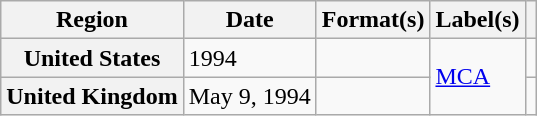<table class="wikitable plainrowheaders">
<tr>
<th scope="col">Region</th>
<th scope="col">Date</th>
<th scope="col">Format(s)</th>
<th scope="col">Label(s)</th>
<th scope="col"></th>
</tr>
<tr>
<th scope="row">United States</th>
<td>1994</td>
<td></td>
<td rowspan="2"><a href='#'>MCA</a></td>
<td></td>
</tr>
<tr>
<th scope="row">United Kingdom</th>
<td>May 9, 1994</td>
<td></td>
<td></td>
</tr>
</table>
